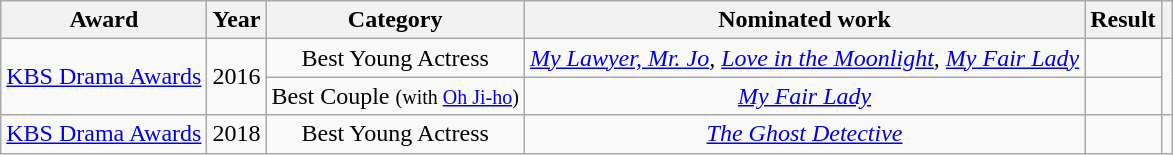<table class="wikitable" style="text-align: center;">
<tr>
<th>Award</th>
<th>Year</th>
<th>Category</th>
<th>Nominated work</th>
<th>Result</th>
<th></th>
</tr>
<tr>
<td rowspan="2"><a href='#'>KBS Drama Awards</a></td>
<td rowspan="2">2016</td>
<td>Best Young Actress</td>
<td><em><a href='#'>My Lawyer, Mr. Jo</a>, <a href='#'>Love in the Moonlight</a>, <a href='#'>My Fair Lady</a></em></td>
<td></td>
<td rowspan="2"></td>
</tr>
<tr>
<td>Best Couple <small>(with <a href='#'>Oh Ji-ho</a>)</small></td>
<td><em><a href='#'>My Fair Lady</a></em></td>
<td></td>
</tr>
<tr>
<td><a href='#'>KBS Drama Awards</a></td>
<td>2018</td>
<td>Best Young Actress</td>
<td><em><a href='#'>The Ghost Detective</a></em></td>
<td></td>
<td></td>
</tr>
</table>
